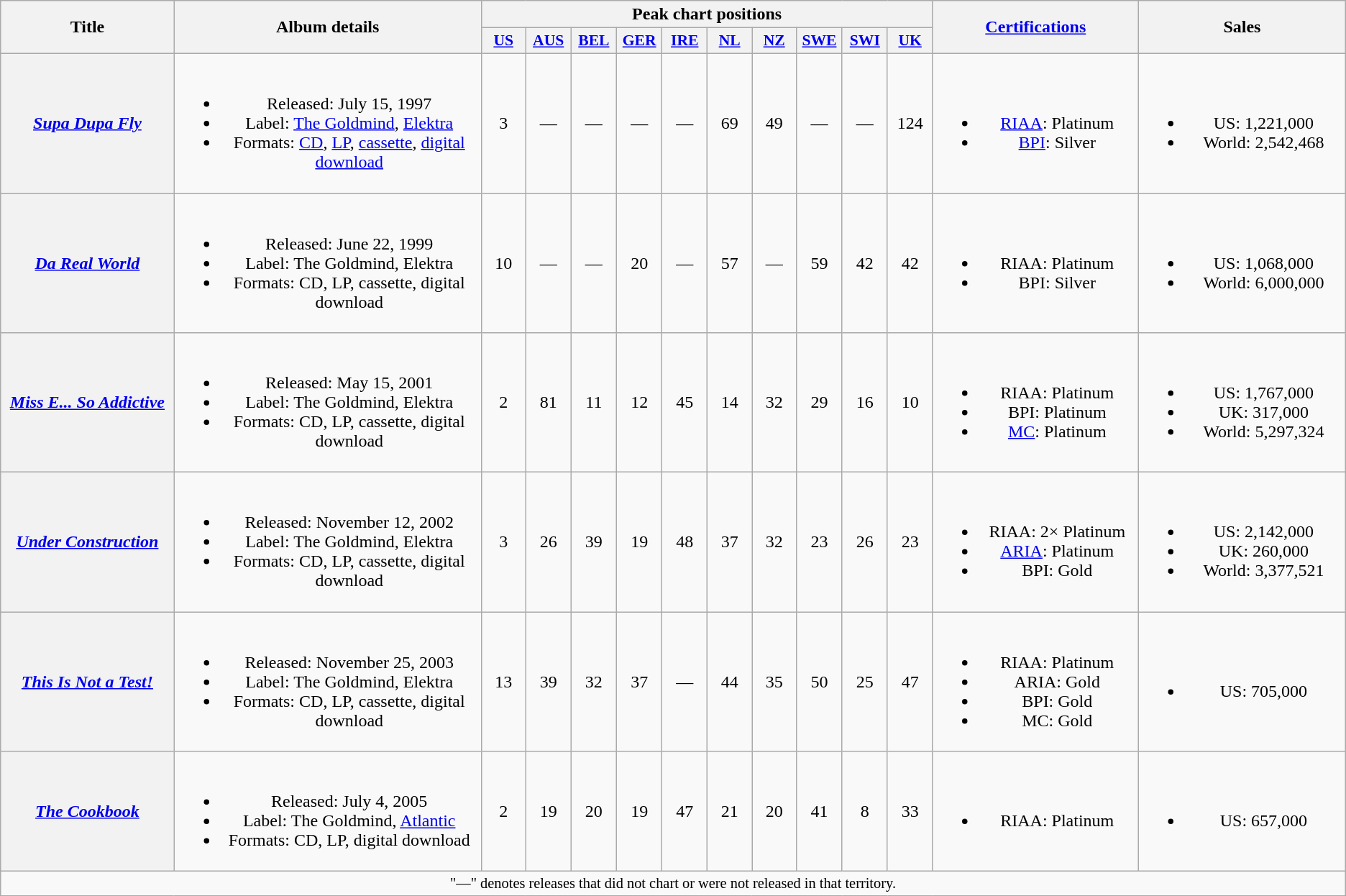<table class="wikitable plainrowheaders" style="text-align:center;">
<tr>
<th scope="col" rowspan="2" style="width:10em;">Title</th>
<th scope="col" rowspan="2" style="width:18em;">Album details</th>
<th scope="col" colspan="10">Peak chart positions</th>
<th scope="col" rowspan="2" style="width:12em;"><a href='#'>Certifications</a></th>
<th scope="col" rowspan="2" style="width:12em;">Sales</th>
</tr>
<tr>
<th style="width:2.5em;font-size:90%;"><a href='#'>US</a><br></th>
<th style="width:2.5em;font-size:90%;"><a href='#'>AUS</a><br></th>
<th style="width:2.5em;font-size:90%;"><a href='#'>BEL</a><br></th>
<th style="width:2.5em;font-size:90%;"><a href='#'>GER</a><br></th>
<th style="width:2.5em;font-size:90%;"><a href='#'>IRE</a><br></th>
<th style="width:2.5em;font-size:90%;"><a href='#'>NL</a><br></th>
<th style="width:2.5em;font-size:90%;"><a href='#'>NZ</a><br></th>
<th style="width:2.5em;font-size:90%;"><a href='#'>SWE</a><br></th>
<th style="width:2.5em;font-size:90%;"><a href='#'>SWI</a><br></th>
<th style="width:2.5em;font-size:90%;"><a href='#'>UK</a><br></th>
</tr>
<tr>
<th scope="row"><em><a href='#'>Supa Dupa Fly</a></em></th>
<td><br><ul><li>Released: July 15, 1997</li><li>Label: <a href='#'>The Goldmind</a>, <a href='#'>Elektra</a></li><li>Formats: <a href='#'>CD</a>, <a href='#'>LP</a>, <a href='#'>cassette</a>, <a href='#'>digital download</a></li></ul></td>
<td>3</td>
<td>—</td>
<td>—</td>
<td>—</td>
<td>—</td>
<td>69</td>
<td>49</td>
<td>—</td>
<td>—</td>
<td>124</td>
<td><br><ul><li><a href='#'>RIAA</a>: Platinum</li><li><a href='#'>BPI</a>: Silver</li></ul></td>
<td><br><ul><li>US: 1,221,000</li><li>World: 2,542,468</li></ul></td>
</tr>
<tr>
<th scope="row"><em><a href='#'>Da Real World</a></em></th>
<td><br><ul><li>Released: June 22, 1999</li><li>Label: The Goldmind, Elektra</li><li>Formats: CD, LP, cassette, digital download</li></ul></td>
<td>10</td>
<td>—</td>
<td>—</td>
<td>20</td>
<td>—</td>
<td>57</td>
<td>—</td>
<td>59</td>
<td>42</td>
<td>42</td>
<td><br><ul><li>RIAA: Platinum</li><li>BPI: Silver</li></ul></td>
<td><br><ul><li>US: 1,068,000</li><li>World: 6,000,000</li></ul></td>
</tr>
<tr>
<th scope="row"><em><a href='#'>Miss E... So Addictive</a></em></th>
<td><br><ul><li>Released: May 15, 2001</li><li>Label: The Goldmind, Elektra</li><li>Formats: CD, LP, cassette, digital download</li></ul></td>
<td>2</td>
<td>81</td>
<td>11</td>
<td>12</td>
<td>45</td>
<td>14</td>
<td>32</td>
<td>29</td>
<td>16</td>
<td>10</td>
<td><br><ul><li>RIAA: Platinum</li><li>BPI: Platinum</li><li><a href='#'>MC</a>: Platinum</li></ul></td>
<td><br><ul><li>US: 1,767,000</li><li>UK: 317,000</li><li>World: 5,297,324</li></ul></td>
</tr>
<tr>
<th scope="row"><em><a href='#'>Under Construction</a></em></th>
<td><br><ul><li>Released: November 12, 2002</li><li>Label: The Goldmind, Elektra</li><li>Formats: CD, LP, cassette, digital download</li></ul></td>
<td>3</td>
<td>26</td>
<td>39</td>
<td>19</td>
<td>48</td>
<td>37</td>
<td>32</td>
<td>23</td>
<td>26</td>
<td>23</td>
<td><br><ul><li>RIAA: 2× Platinum</li><li><a href='#'>ARIA</a>: Platinum</li><li>BPI: Gold</li></ul></td>
<td><br><ul><li>US: 2,142,000</li><li>UK: 260,000</li><li>World: 3,377,521</li></ul></td>
</tr>
<tr>
<th scope="row"><em><a href='#'>This Is Not a Test!</a></em></th>
<td><br><ul><li>Released: November 25, 2003</li><li>Label: The Goldmind, Elektra</li><li>Formats: CD, LP, cassette, digital download</li></ul></td>
<td>13</td>
<td>39</td>
<td>32</td>
<td>37</td>
<td>—</td>
<td>44</td>
<td>35</td>
<td>50</td>
<td>25</td>
<td>47</td>
<td><br><ul><li>RIAA: Platinum</li><li>ARIA: Gold</li><li>BPI: Gold</li><li>MC: Gold</li></ul></td>
<td><br><ul><li>US: 705,000</li></ul></td>
</tr>
<tr>
<th scope="row"><em><a href='#'>The Cookbook</a></em></th>
<td><br><ul><li>Released: July 4, 2005</li><li>Label: The Goldmind, <a href='#'>Atlantic</a></li><li>Formats: CD, LP, digital download</li></ul></td>
<td>2</td>
<td>19</td>
<td>20</td>
<td>19</td>
<td>47</td>
<td>21</td>
<td>20</td>
<td>41</td>
<td>8</td>
<td>33</td>
<td><br><ul><li>RIAA: Platinum</li></ul></td>
<td><br><ul><li>US: 657,000</li></ul></td>
</tr>
<tr>
<td colspan="15" style="font-size:85%">"—" denotes releases that did not chart or were not released in that territory.</td>
</tr>
</table>
